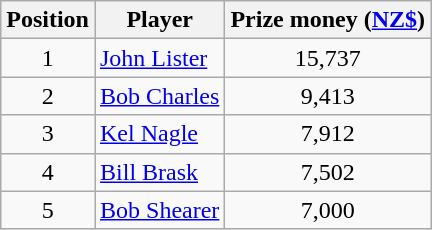<table class="wikitable">
<tr>
<th>Position</th>
<th>Player</th>
<th>Prize money (<a href='#'>NZ$</a>)</th>
</tr>
<tr>
<td align=center>1</td>
<td> <a href='#'>John Lister</a></td>
<td align=center>15,737</td>
</tr>
<tr>
<td align=center>2</td>
<td> <a href='#'>Bob Charles</a></td>
<td align=center>9,413</td>
</tr>
<tr>
<td align=center>3</td>
<td> <a href='#'>Kel Nagle</a></td>
<td align=center>7,912</td>
</tr>
<tr>
<td align=center>4</td>
<td> <a href='#'>Bill Brask</a></td>
<td align=center>7,502</td>
</tr>
<tr>
<td align=center>5</td>
<td> <a href='#'>Bob Shearer</a></td>
<td align=center>7,000</td>
</tr>
</table>
